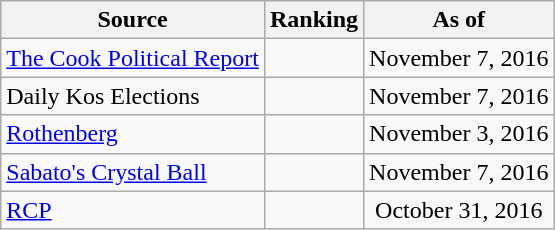<table class="wikitable" style="text-align:center">
<tr>
<th>Source</th>
<th>Ranking</th>
<th>As of</th>
</tr>
<tr>
<td align=left><a href='#'>The Cook Political Report</a></td>
<td></td>
<td>November 7, 2016</td>
</tr>
<tr>
<td align=left>Daily Kos Elections</td>
<td></td>
<td>November 7, 2016</td>
</tr>
<tr>
<td align=left><a href='#'>Rothenberg</a></td>
<td></td>
<td>November 3, 2016</td>
</tr>
<tr>
<td align=left><a href='#'>Sabato's Crystal Ball</a></td>
<td></td>
<td>November 7, 2016</td>
</tr>
<tr>
<td align="left"><a href='#'>RCP</a></td>
<td></td>
<td>October 31, 2016</td>
</tr>
</table>
